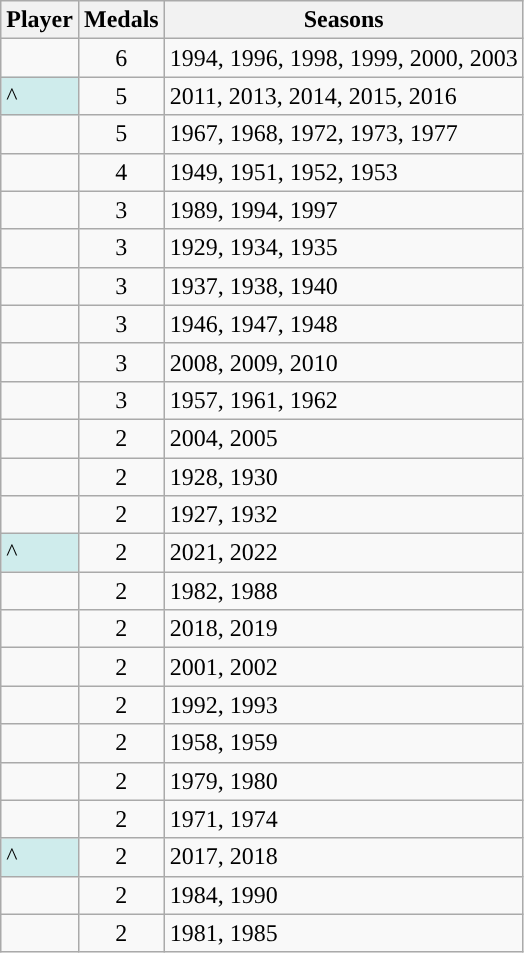<table class="wikitable sortable">
<tr>
<th>Player</th>
<th>Medals</th>
<th class="unsortable">Seasons</th>
</tr>
<tr>
<td></td>
<td align="center">6</td>
<td>1994, 1996, 1998, 1999, 2000, 2003</td>
</tr>
<tr>
<td style="text-align:left; background:#cfecec;">^</td>
<td align="center">5</td>
<td>2011, 2013, 2014, 2015, 2016</td>
</tr>
<tr>
<td></td>
<td align="center">5</td>
<td>1967, 1968, 1972, 1973, 1977</td>
</tr>
<tr>
<td></td>
<td align="center">4</td>
<td>1949, 1951, 1952, 1953</td>
</tr>
<tr>
<td></td>
<td align="center">3</td>
<td>1989, 1994, 1997</td>
</tr>
<tr>
<td></td>
<td align="center">3</td>
<td>1929, 1934, 1935</td>
</tr>
<tr>
<td></td>
<td align="center">3</td>
<td>1937, 1938, 1940</td>
</tr>
<tr>
<td></td>
<td align="center">3</td>
<td>1946, 1947, 1948</td>
</tr>
<tr>
<td></td>
<td align="center">3</td>
<td>2008, 2009, 2010</td>
</tr>
<tr>
<td></td>
<td align="center">3</td>
<td>1957, 1961, 1962</td>
</tr>
<tr>
<td></td>
<td align="center">2</td>
<td>2004, 2005</td>
</tr>
<tr>
<td></td>
<td align="center">2</td>
<td>1928, 1930</td>
</tr>
<tr>
<td></td>
<td align="center">2</td>
<td>1927, 1932</td>
</tr>
<tr>
<td style="text-align:left; background:#cfecec;">^</td>
<td align="center">2</td>
<td>2021, 2022</td>
</tr>
<tr>
<td></td>
<td align="center">2</td>
<td>1982, 1988</td>
</tr>
<tr>
<td style="text-align:left"></td>
<td align="center">2</td>
<td>2018, 2019</td>
</tr>
<tr>
<td></td>
<td align="center">2</td>
<td>2001, 2002</td>
</tr>
<tr>
<td></td>
<td align="center">2</td>
<td>1992, 1993</td>
</tr>
<tr>
<td></td>
<td align="center">2</td>
<td>1958, 1959</td>
</tr>
<tr>
<td></td>
<td align="center">2</td>
<td>1979, 1980</td>
</tr>
<tr>
<td></td>
<td align="center">2</td>
<td>1971, 1974</td>
</tr>
<tr>
<td style="text-align:left; background:#cfecec;">^</td>
<td align="center">2</td>
<td>2017, 2018</td>
</tr>
<tr>
<td></td>
<td align="center">2</td>
<td>1984, 1990</td>
</tr>
<tr>
<td></td>
<td align="center">2</td>
<td>1981, 1985</td>
</tr>
</table>
